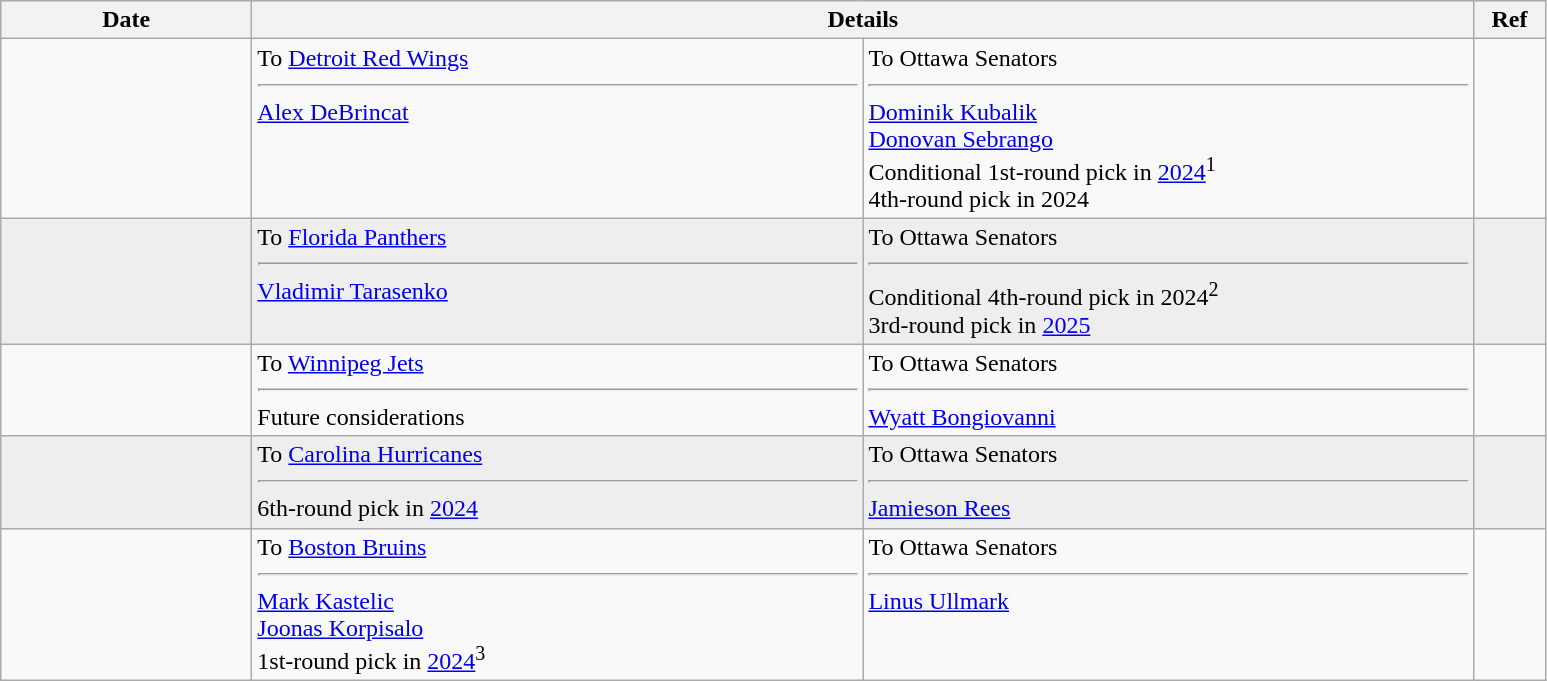<table class="wikitable">
<tr>
<th style="width: 10em;">Date</th>
<th colspan=2>Details</th>
<th style="width: 2.5em;">Ref</th>
</tr>
<tr>
<td></td>
<td style="width: 25em;" valign="top">To <a href='#'>Detroit Red Wings</a><hr><a href='#'>Alex DeBrincat</a></td>
<td style="width: 25em;" valign="top">To Ottawa Senators<hr><a href='#'>Dominik Kubalik</a><br><a href='#'>Donovan Sebrango</a><br>Conditional 1st-round pick in <a href='#'>2024</a><sup>1</sup><br>4th-round pick in 2024</td>
<td></td>
</tr>
<tr bgcolor="eeeeee">
<td></td>
<td style="width: 25em;" valign="top">To <a href='#'>Florida Panthers</a><hr><a href='#'>Vladimir Tarasenko</a></td>
<td style="width: 25em;" valign="top">To Ottawa Senators<hr>Conditional 4th-round pick in 2024<sup>2</sup><br>3rd-round pick in <a href='#'>2025</a></td>
<td></td>
</tr>
<tr>
<td></td>
<td style="width: 25em;" valign="top">To <a href='#'>Winnipeg Jets</a><hr>Future considerations</td>
<td style="width: 25em;" valign="top">To Ottawa Senators<hr><a href='#'>Wyatt Bongiovanni</a></td>
<td></td>
</tr>
<tr bgcolor="eeeeee">
<td></td>
<td style="width: 25em;" valign="top">To <a href='#'>Carolina Hurricanes</a><hr>6th-round pick in <a href='#'>2024</a></td>
<td style="width: 25em;" valign="top">To Ottawa Senators<hr><a href='#'>Jamieson Rees</a></td>
<td></td>
</tr>
<tr>
<td></td>
<td style="width: 25em;" valign="top">To <a href='#'>Boston Bruins</a><hr><a href='#'>Mark Kastelic</a><br><a href='#'>Joonas Korpisalo</a><br>1st-round pick in <a href='#'>2024</a><sup>3</sup></td>
<td style="width: 25em;" valign="top">To Ottawa Senators<hr><a href='#'>Linus Ullmark</a></td>
<td></td>
</tr>
</table>
